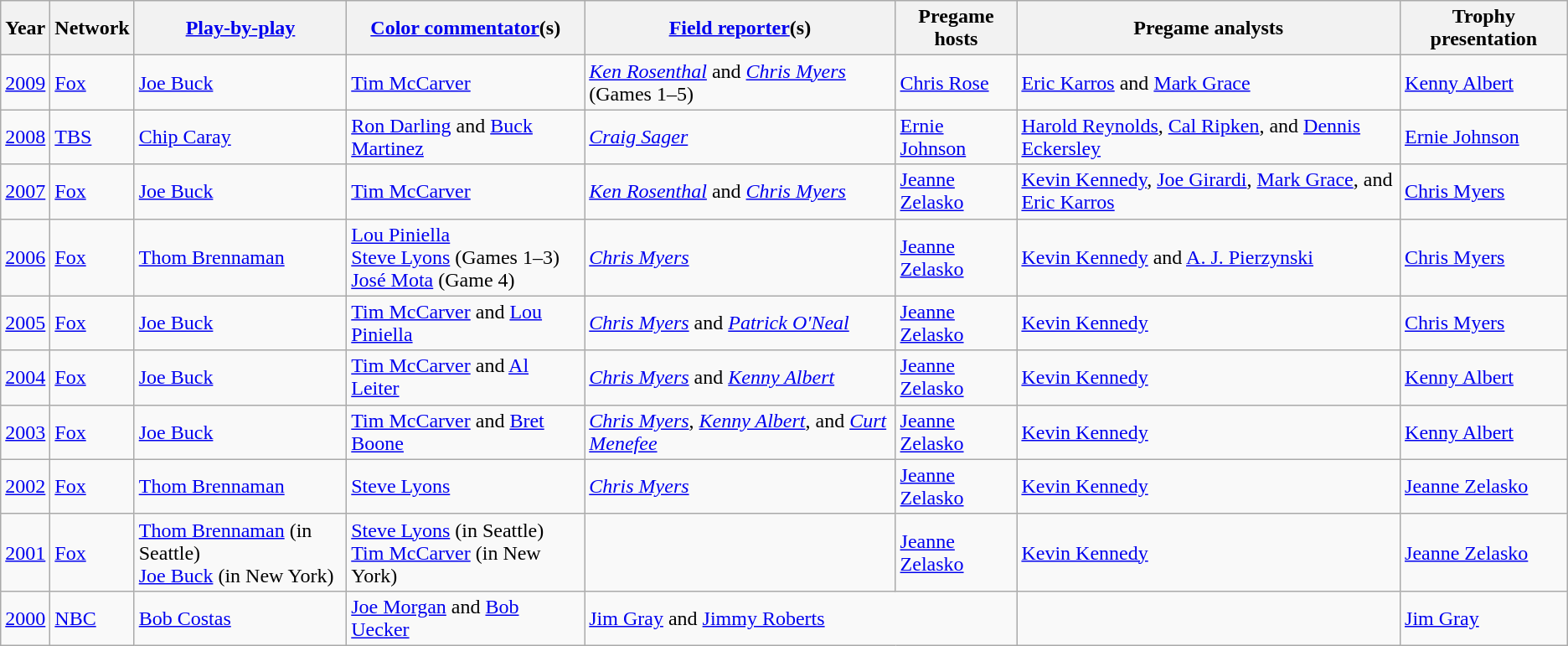<table class="wikitable">
<tr>
<th>Year</th>
<th>Network</th>
<th><a href='#'>Play-by-play</a></th>
<th><a href='#'>Color commentator</a>(s)</th>
<th><a href='#'>Field reporter</a>(s)</th>
<th>Pregame hosts</th>
<th>Pregame analysts</th>
<th>Trophy presentation</th>
</tr>
<tr>
<td><a href='#'>2009</a></td>
<td><a href='#'>Fox</a></td>
<td><a href='#'>Joe Buck</a></td>
<td><a href='#'>Tim McCarver</a></td>
<td><em><a href='#'>Ken Rosenthal</a></em> and <em><a href='#'>Chris Myers</a></em> (Games 1–5)</td>
<td><a href='#'>Chris Rose</a></td>
<td><a href='#'>Eric Karros</a> and <a href='#'>Mark Grace</a></td>
<td><a href='#'>Kenny Albert</a></td>
</tr>
<tr>
<td><a href='#'>2008</a></td>
<td><a href='#'>TBS</a></td>
<td><a href='#'>Chip Caray</a></td>
<td><a href='#'>Ron Darling</a> and <a href='#'>Buck Martinez</a></td>
<td><em><a href='#'>Craig Sager</a></em></td>
<td><a href='#'>Ernie Johnson</a></td>
<td><a href='#'>Harold Reynolds</a>, <a href='#'>Cal Ripken</a>, and <a href='#'>Dennis Eckersley</a></td>
<td><a href='#'>Ernie Johnson</a></td>
</tr>
<tr>
<td><a href='#'>2007</a></td>
<td><a href='#'>Fox</a></td>
<td><a href='#'>Joe Buck</a></td>
<td><a href='#'>Tim McCarver</a></td>
<td><em><a href='#'>Ken Rosenthal</a></em> and <em><a href='#'>Chris Myers</a></em></td>
<td><a href='#'>Jeanne Zelasko</a></td>
<td><a href='#'>Kevin Kennedy</a>, <a href='#'>Joe Girardi</a>, <a href='#'>Mark Grace</a>, and <a href='#'>Eric Karros</a></td>
<td><a href='#'>Chris Myers</a></td>
</tr>
<tr>
<td><a href='#'>2006</a></td>
<td><a href='#'>Fox</a></td>
<td><a href='#'>Thom Brennaman</a></td>
<td><a href='#'>Lou Piniella</a><br><a href='#'>Steve Lyons</a> (Games 1–3)<br><a href='#'>José Mota</a> (Game 4)</td>
<td><em><a href='#'>Chris Myers</a></em></td>
<td><a href='#'>Jeanne Zelasko</a></td>
<td><a href='#'>Kevin Kennedy</a> and <a href='#'>A. J. Pierzynski</a></td>
<td><a href='#'>Chris Myers</a></td>
</tr>
<tr>
<td><a href='#'>2005</a></td>
<td><a href='#'>Fox</a></td>
<td><a href='#'>Joe Buck</a></td>
<td><a href='#'>Tim McCarver</a> and <a href='#'>Lou Piniella</a></td>
<td><em><a href='#'>Chris Myers</a></em> and <em><a href='#'>Patrick O'Neal</a></em></td>
<td><a href='#'>Jeanne Zelasko</a></td>
<td><a href='#'>Kevin Kennedy</a></td>
<td><a href='#'>Chris Myers</a></td>
</tr>
<tr>
<td><a href='#'>2004</a></td>
<td><a href='#'>Fox</a></td>
<td><a href='#'>Joe Buck</a></td>
<td><a href='#'>Tim McCarver</a> and <a href='#'>Al Leiter</a></td>
<td><em><a href='#'>Chris Myers</a></em> and <em><a href='#'>Kenny Albert</a></em></td>
<td><a href='#'>Jeanne Zelasko</a></td>
<td><a href='#'>Kevin Kennedy</a></td>
<td><a href='#'>Kenny Albert</a></td>
</tr>
<tr>
<td><a href='#'>2003</a></td>
<td><a href='#'>Fox</a></td>
<td><a href='#'>Joe Buck</a></td>
<td><a href='#'>Tim McCarver</a> and <a href='#'>Bret Boone</a></td>
<td><em><a href='#'>Chris Myers</a></em>, <em><a href='#'>Kenny Albert</a></em>, and <em><a href='#'>Curt Menefee</a></em></td>
<td><a href='#'>Jeanne Zelasko</a></td>
<td><a href='#'>Kevin Kennedy</a></td>
<td><a href='#'>Kenny Albert</a></td>
</tr>
<tr>
<td><a href='#'>2002</a></td>
<td><a href='#'>Fox</a></td>
<td><a href='#'>Thom Brennaman</a></td>
<td><a href='#'>Steve Lyons</a></td>
<td><em><a href='#'>Chris Myers</a></em></td>
<td><a href='#'>Jeanne Zelasko</a></td>
<td><a href='#'>Kevin Kennedy</a></td>
<td><a href='#'>Jeanne Zelasko</a></td>
</tr>
<tr>
<td><a href='#'>2001</a></td>
<td><a href='#'>Fox</a></td>
<td><a href='#'>Thom Brennaman</a> (in Seattle)<br><a href='#'>Joe Buck</a> (in New York)</td>
<td><a href='#'>Steve Lyons</a> (in Seattle)<br><a href='#'>Tim McCarver</a> (in New York)</td>
<td></td>
<td><a href='#'>Jeanne Zelasko</a></td>
<td><a href='#'>Kevin Kennedy</a></td>
<td><a href='#'>Jeanne Zelasko</a></td>
</tr>
<tr>
<td><a href='#'>2000</a></td>
<td><a href='#'>NBC</a></td>
<td><a href='#'>Bob Costas</a></td>
<td><a href='#'>Joe Morgan</a> and <a href='#'>Bob Uecker</a></td>
<td colspan="2"><a href='#'>Jim Gray</a> and <a href='#'>Jimmy Roberts</a></td>
<td></td>
<td><a href='#'>Jim Gray</a></td>
</tr>
</table>
